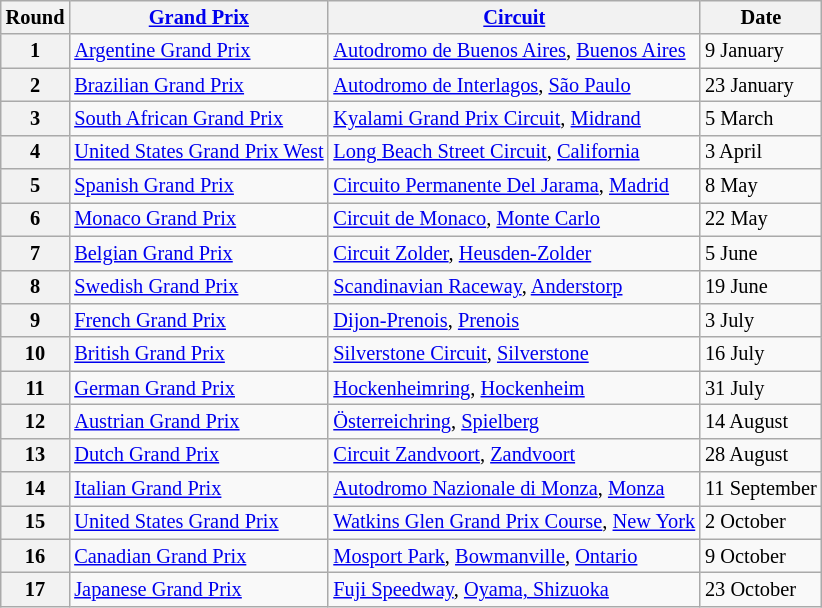<table class="wikitable" style="font-size: 85%;">
<tr>
<th>Round</th>
<th><a href='#'>Grand Prix</a></th>
<th><a href='#'>Circuit</a></th>
<th>Date</th>
</tr>
<tr>
<th>1</th>
<td><a href='#'>Argentine Grand Prix</a></td>
<td> <a href='#'>Autodromo de Buenos Aires</a>, <a href='#'>Buenos Aires</a></td>
<td>9 January</td>
</tr>
<tr>
<th>2</th>
<td><a href='#'>Brazilian Grand Prix</a></td>
<td> <a href='#'>Autodromo de Interlagos</a>, <a href='#'>São Paulo</a></td>
<td>23 January</td>
</tr>
<tr>
<th>3</th>
<td><a href='#'>South African Grand Prix</a></td>
<td> <a href='#'>Kyalami Grand Prix Circuit</a>, <a href='#'>Midrand</a></td>
<td>5 March</td>
</tr>
<tr>
<th>4</th>
<td><a href='#'>United States Grand Prix West</a></td>
<td> <a href='#'>Long Beach Street Circuit</a>, <a href='#'>California</a></td>
<td>3 April</td>
</tr>
<tr>
<th>5</th>
<td><a href='#'>Spanish Grand Prix</a></td>
<td> <a href='#'>Circuito Permanente Del Jarama</a>, <a href='#'>Madrid</a></td>
<td>8 May</td>
</tr>
<tr>
<th>6</th>
<td><a href='#'>Monaco Grand Prix</a></td>
<td> <a href='#'>Circuit de Monaco</a>, <a href='#'>Monte Carlo</a></td>
<td>22 May</td>
</tr>
<tr>
<th>7</th>
<td><a href='#'>Belgian Grand Prix</a></td>
<td> <a href='#'>Circuit Zolder</a>, <a href='#'>Heusden-Zolder</a></td>
<td>5 June</td>
</tr>
<tr>
<th>8</th>
<td><a href='#'>Swedish Grand Prix</a></td>
<td> <a href='#'>Scandinavian Raceway</a>, <a href='#'>Anderstorp</a></td>
<td>19 June</td>
</tr>
<tr>
<th>9</th>
<td><a href='#'>French Grand Prix</a></td>
<td> <a href='#'>Dijon-Prenois</a>, <a href='#'>Prenois</a></td>
<td>3 July</td>
</tr>
<tr>
<th>10</th>
<td><a href='#'>British Grand Prix</a></td>
<td> <a href='#'>Silverstone Circuit</a>, <a href='#'>Silverstone</a></td>
<td>16 July</td>
</tr>
<tr>
<th>11</th>
<td><a href='#'>German Grand Prix</a></td>
<td> <a href='#'>Hockenheimring</a>, <a href='#'>Hockenheim</a></td>
<td>31 July</td>
</tr>
<tr>
<th>12</th>
<td><a href='#'>Austrian Grand Prix</a></td>
<td> <a href='#'>Österreichring</a>, <a href='#'>Spielberg</a></td>
<td>14 August</td>
</tr>
<tr>
<th>13</th>
<td><a href='#'>Dutch Grand Prix</a></td>
<td> <a href='#'>Circuit Zandvoort</a>, <a href='#'>Zandvoort</a></td>
<td>28 August</td>
</tr>
<tr>
<th>14</th>
<td><a href='#'>Italian Grand Prix</a></td>
<td> <a href='#'>Autodromo Nazionale di Monza</a>, <a href='#'>Monza</a></td>
<td>11 September</td>
</tr>
<tr>
<th>15</th>
<td><a href='#'>United States Grand Prix</a></td>
<td> <a href='#'>Watkins Glen Grand Prix Course</a>, <a href='#'>New York</a></td>
<td>2 October</td>
</tr>
<tr>
<th>16</th>
<td><a href='#'>Canadian Grand Prix</a></td>
<td> <a href='#'>Mosport Park</a>, <a href='#'>Bowmanville</a>, <a href='#'>Ontario</a></td>
<td>9 October</td>
</tr>
<tr>
<th>17</th>
<td><a href='#'>Japanese Grand Prix</a></td>
<td> <a href='#'>Fuji Speedway</a>, <a href='#'>Oyama, Shizuoka</a></td>
<td>23 October</td>
</tr>
</table>
